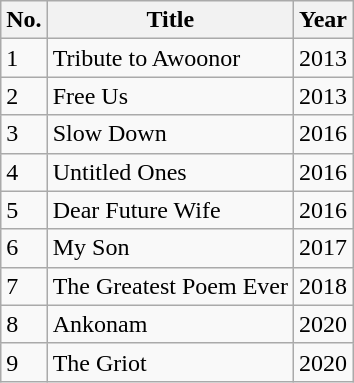<table class="wikitable">
<tr>
<th>No.</th>
<th>Title</th>
<th>Year</th>
</tr>
<tr>
<td>1</td>
<td>Tribute to Awoonor</td>
<td>2013</td>
</tr>
<tr>
<td>2</td>
<td>Free Us</td>
<td>2013</td>
</tr>
<tr>
<td>3</td>
<td>Slow Down</td>
<td>2016</td>
</tr>
<tr>
<td>4</td>
<td>Untitled Ones</td>
<td>2016</td>
</tr>
<tr>
<td>5</td>
<td>Dear Future Wife</td>
<td>2016</td>
</tr>
<tr>
<td>6</td>
<td>My Son</td>
<td>2017</td>
</tr>
<tr>
<td>7</td>
<td>The Greatest Poem Ever</td>
<td>2018</td>
</tr>
<tr>
<td>8</td>
<td>Ankonam</td>
<td>2020</td>
</tr>
<tr>
<td>9</td>
<td>The Griot</td>
<td>2020</td>
</tr>
</table>
